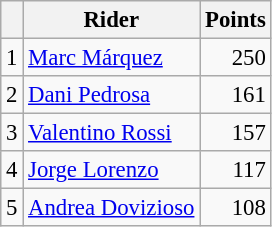<table class="wikitable" style="font-size: 95%;">
<tr>
<th></th>
<th>Rider</th>
<th>Points</th>
</tr>
<tr>
<td align=center>1</td>
<td> <a href='#'>Marc Márquez</a></td>
<td align=right>250</td>
</tr>
<tr>
<td align=center>2</td>
<td> <a href='#'>Dani Pedrosa</a></td>
<td align=right>161</td>
</tr>
<tr>
<td align=center>3</td>
<td> <a href='#'>Valentino Rossi</a></td>
<td align=right>157</td>
</tr>
<tr>
<td align=center>4</td>
<td> <a href='#'>Jorge Lorenzo</a></td>
<td align=right>117</td>
</tr>
<tr>
<td align=center>5</td>
<td> <a href='#'>Andrea Dovizioso</a></td>
<td align=right>108</td>
</tr>
</table>
